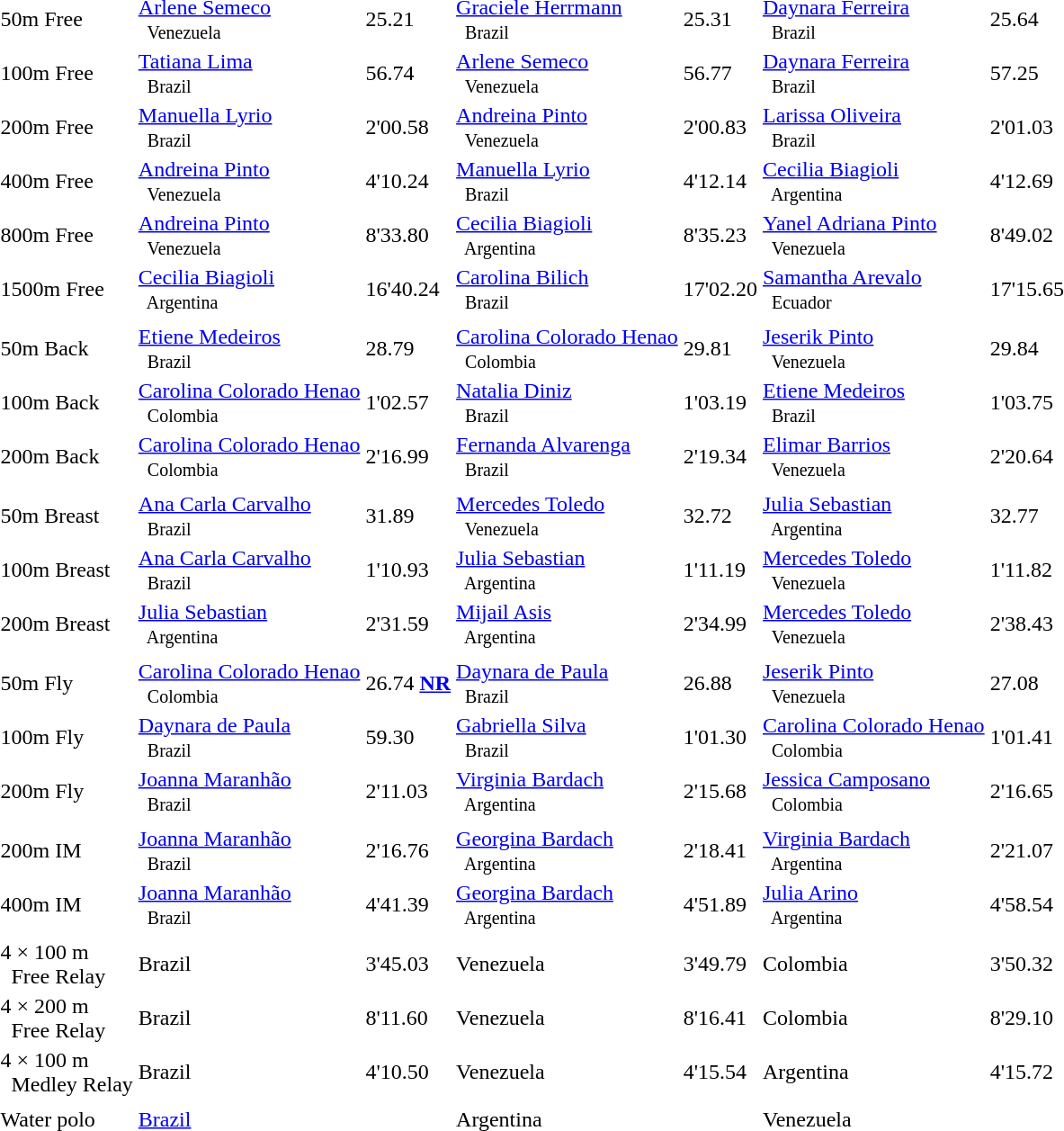<table>
<tr>
<td>50m Free</td>
<td><a href='#'>Arlene Semeco</a> <small><br>    Venezuela </small></td>
<td>25.21</td>
<td><a href='#'>Graciele Herrmann</a> <small><br>    Brazil </small></td>
<td>25.31</td>
<td><a href='#'>Daynara Ferreira</a> <small><br>    Brazil </small></td>
<td>25.64</td>
</tr>
<tr>
<td>100m Free</td>
<td><a href='#'>Tatiana Lima</a> <small><br>    Brazil </small></td>
<td>56.74</td>
<td><a href='#'>Arlene Semeco</a> <small><br>    Venezuela </small></td>
<td>56.77</td>
<td><a href='#'>Daynara Ferreira</a> <small><br>    Brazil </small></td>
<td>57.25</td>
</tr>
<tr>
<td>200m Free</td>
<td><a href='#'>Manuella Lyrio</a> <small><br>    Brazil </small></td>
<td>2'00.58</td>
<td><a href='#'>Andreina Pinto</a> <small><br>    Venezuela </small></td>
<td>2'00.83</td>
<td><a href='#'>Larissa Oliveira</a> <small><br>    Brazil </small></td>
<td>2'01.03</td>
</tr>
<tr>
<td>400m Free</td>
<td><a href='#'>Andreina Pinto</a> <small><br>    Venezuela </small></td>
<td>4'10.24</td>
<td><a href='#'>Manuella Lyrio</a> <small><br>    Brazil </small></td>
<td>4'12.14</td>
<td><a href='#'>Cecilia Biagioli</a> <small><br>    Argentina </small></td>
<td>4'12.69</td>
</tr>
<tr>
<td>800m Free</td>
<td><a href='#'>Andreina Pinto</a> <small><br>    Venezuela </small></td>
<td>8'33.80</td>
<td><a href='#'>Cecilia Biagioli</a> <small><br>    Argentina </small></td>
<td>8'35.23</td>
<td><a href='#'>Yanel Adriana Pinto</a> <small><br>    Venezuela </small></td>
<td>8'49.02</td>
</tr>
<tr>
<td>1500m Free</td>
<td><a href='#'>Cecilia Biagioli</a> <small><br>    Argentina </small></td>
<td>16'40.24</td>
<td><a href='#'>Carolina Bilich</a> <small><br>    Brazil </small></td>
<td>17'02.20</td>
<td><a href='#'>Samantha Arevalo</a> <small><br>    Ecuador </small></td>
<td>17'15.65</td>
</tr>
<tr>
<td colspan=7></td>
</tr>
<tr>
<td>50m Back</td>
<td><a href='#'>Etiene Medeiros</a> <small><br>    Brazil </small></td>
<td>28.79</td>
<td><a href='#'>Carolina Colorado Henao</a> <small><br>    Colombia </small></td>
<td>29.81</td>
<td><a href='#'>Jeserik Pinto</a> <small><br>    Venezuela </small></td>
<td>29.84</td>
</tr>
<tr>
<td>100m Back</td>
<td><a href='#'>Carolina Colorado Henao</a> <small><br>    Colombia </small></td>
<td>1'02.57</td>
<td><a href='#'>Natalia Diniz</a> <small><br>    Brazil </small></td>
<td>1'03.19</td>
<td><a href='#'>Etiene Medeiros</a> <small><br>    Brazil </small></td>
<td>1'03.75</td>
</tr>
<tr>
<td>200m Back</td>
<td><a href='#'>Carolina Colorado Henao</a> <small><br>    Colombia </small></td>
<td>2'16.99</td>
<td><a href='#'>Fernanda Alvarenga</a> <small><br>    Brazil </small></td>
<td>2'19.34</td>
<td><a href='#'>Elimar Barrios</a> <small><br>    Venezuela </small></td>
<td>2'20.64</td>
</tr>
<tr>
<td colspan=7></td>
</tr>
<tr>
<td>50m Breast</td>
<td><a href='#'>Ana Carla Carvalho</a> <small><br>    Brazil </small></td>
<td>31.89</td>
<td><a href='#'>Mercedes Toledo</a> <small><br>    Venezuela </small></td>
<td>32.72</td>
<td><a href='#'>Julia Sebastian</a> <small><br>    Argentina </small></td>
<td>32.77</td>
</tr>
<tr>
<td>100m Breast</td>
<td><a href='#'>Ana Carla Carvalho</a> <small><br>    Brazil </small></td>
<td>1'10.93</td>
<td><a href='#'>Julia Sebastian</a> <small><br>    Argentina </small></td>
<td>1'11.19</td>
<td><a href='#'>Mercedes Toledo</a> <small><br>    Venezuela </small></td>
<td>1'11.82</td>
</tr>
<tr>
<td>200m Breast</td>
<td><a href='#'>Julia Sebastian</a> <small><br>    Argentina </small></td>
<td>2'31.59</td>
<td><a href='#'>Mijail Asis</a> <small><br>    Argentina </small></td>
<td>2'34.99</td>
<td><a href='#'>Mercedes Toledo</a> <small><br>    Venezuela </small></td>
<td>2'38.43</td>
</tr>
<tr>
<td colspan=7></td>
</tr>
<tr>
<td>50m Fly</td>
<td><a href='#'>Carolina Colorado Henao</a> <small><br>    Colombia </small></td>
<td>26.74 <strong><a href='#'>NR</a></strong></td>
<td><a href='#'>Daynara de Paula</a> <small><br>    Brazil </small></td>
<td>26.88</td>
<td><a href='#'>Jeserik Pinto</a> <small><br>    Venezuela </small></td>
<td>27.08</td>
</tr>
<tr>
<td>100m Fly</td>
<td><a href='#'>Daynara de Paula</a> <small><br>    Brazil </small></td>
<td>59.30</td>
<td><a href='#'>Gabriella Silva</a> <small><br>    Brazil </small></td>
<td>1'01.30</td>
<td><a href='#'>Carolina Colorado Henao</a> <small><br>    Colombia </small></td>
<td>1'01.41</td>
</tr>
<tr>
<td>200m Fly</td>
<td><a href='#'>Joanna Maranhão</a> <small><br>    Brazil </small></td>
<td>2'11.03</td>
<td><a href='#'>Virginia Bardach</a> <small><br>    Argentina </small></td>
<td>2'15.68</td>
<td><a href='#'>Jessica Camposano</a> <small><br>    Colombia </small></td>
<td>2'16.65</td>
</tr>
<tr>
<td colspan=7></td>
</tr>
<tr>
<td>200m IM</td>
<td><a href='#'>Joanna Maranhão</a> <small><br>    Brazil </small></td>
<td>2'16.76</td>
<td><a href='#'>Georgina Bardach</a> <small><br>    Argentina </small></td>
<td>2'18.41</td>
<td><a href='#'>Virginia Bardach</a> <small><br>    Argentina </small></td>
<td>2'21.07</td>
</tr>
<tr>
<td>400m IM</td>
<td><a href='#'>Joanna Maranhão</a> <small><br>    Brazil </small></td>
<td>4'41.39</td>
<td><a href='#'>Georgina Bardach</a> <small><br>    Argentina </small></td>
<td>4'51.89</td>
<td><a href='#'>Julia Arino</a> <small><br>    Argentina </small></td>
<td>4'58.54</td>
</tr>
<tr>
<td colspan=7></td>
</tr>
<tr>
<td>4 × 100 m <br>  Free Relay</td>
<td> Brazil</td>
<td>3'45.03</td>
<td> Venezuela</td>
<td>3'49.79</td>
<td> Colombia</td>
<td>3'50.32</td>
</tr>
<tr>
<td>4 × 200 m <br>  Free Relay</td>
<td> Brazil</td>
<td>8'11.60</td>
<td> Venezuela</td>
<td>8'16.41</td>
<td> Colombia</td>
<td>8'29.10</td>
</tr>
<tr>
<td>4 × 100 m <br>  Medley Relay</td>
<td> Brazil</td>
<td>4'10.50</td>
<td> Venezuela</td>
<td>4'15.54</td>
<td> Argentina</td>
<td>4'15.72</td>
</tr>
<tr>
<td colspan=7></td>
</tr>
<tr>
<td>Water polo</td>
<td> <a href='#'>Brazil</a></td>
<td></td>
<td> Argentina</td>
<td></td>
<td> Venezuela</td>
<td></td>
</tr>
</table>
